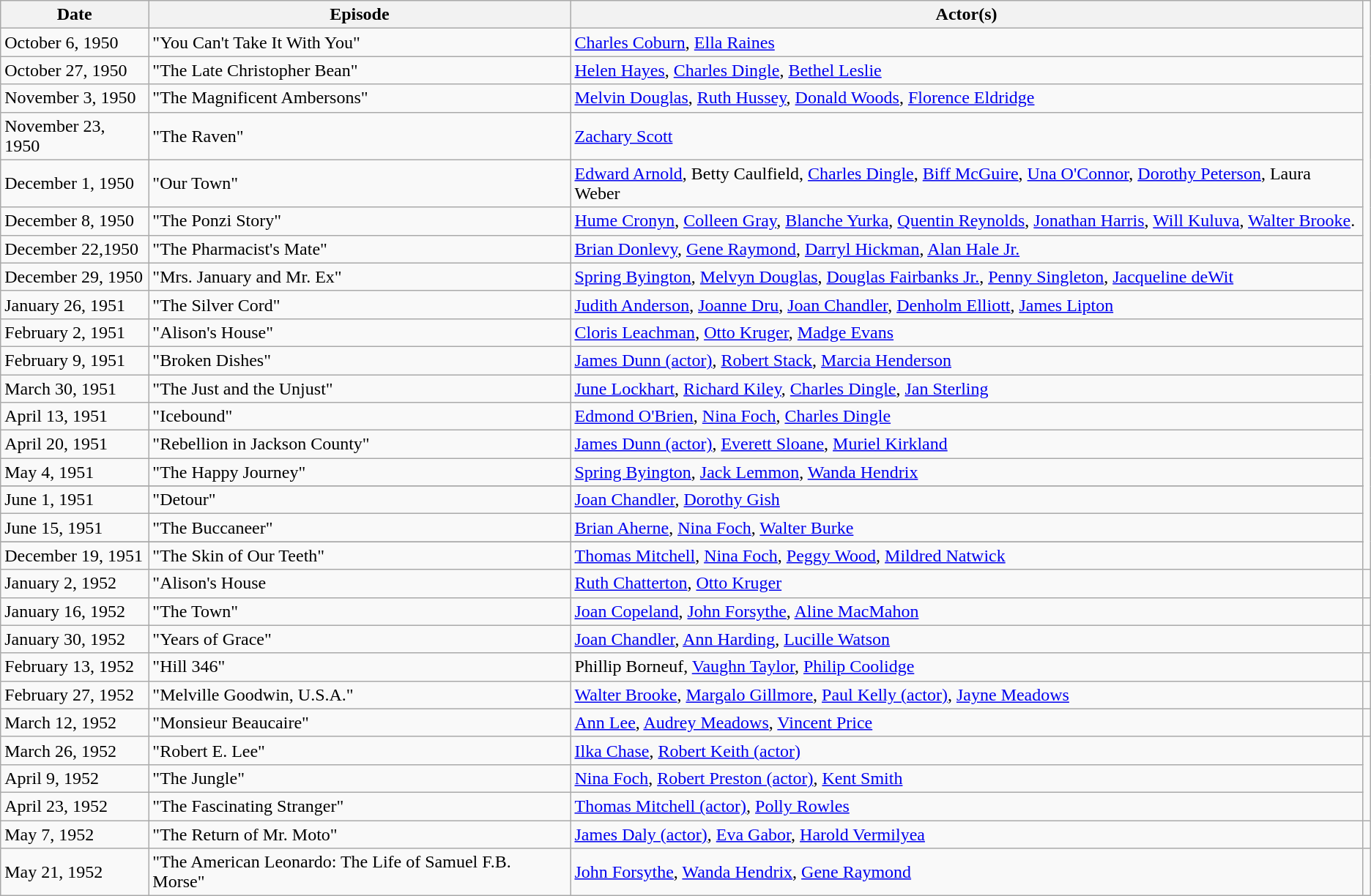<table class="wikitable">
<tr>
<th>Date</th>
<th>Episode</th>
<th>Actor(s)</th>
</tr>
<tr>
<td>October 6, 1950</td>
<td>"You Can't Take It With You"</td>
<td><a href='#'>Charles Coburn</a>, <a href='#'>Ella Raines</a></td>
</tr>
<tr>
<td>October 27, 1950</td>
<td>"The Late Christopher Bean"</td>
<td><a href='#'>Helen Hayes</a>, <a href='#'>Charles Dingle</a>, <a href='#'>Bethel Leslie</a></td>
</tr>
<tr>
<td>November 3, 1950</td>
<td>"The Magnificent Ambersons"</td>
<td><a href='#'>Melvin Douglas</a>, <a href='#'>Ruth Hussey</a>, <a href='#'>Donald Woods</a>, <a href='#'>Florence Eldridge</a></td>
</tr>
<tr>
<td>November 23, 1950</td>
<td>"The Raven"</td>
<td><a href='#'>Zachary Scott</a></td>
</tr>
<tr>
<td>December 1, 1950</td>
<td>"Our Town"</td>
<td><a href='#'>Edward Arnold</a>, Betty Caulfield, <a href='#'>Charles Dingle</a>, <a href='#'>Biff McGuire</a>, <a href='#'>Una O'Connor</a>, <a href='#'>Dorothy Peterson</a>, Laura Weber</td>
</tr>
<tr>
<td>December 8, 1950</td>
<td>"The Ponzi Story"</td>
<td><a href='#'>Hume Cronyn</a>, <a href='#'>Colleen Gray</a>, <a href='#'>Blanche Yurka</a>, <a href='#'>Quentin Reynolds</a>, <a href='#'>Jonathan Harris</a>, <a href='#'>Will Kuluva</a>, <a href='#'>Walter Brooke</a>.</td>
</tr>
<tr>
<td>December 22,1950</td>
<td>"The Pharmacist's Mate"</td>
<td><a href='#'>Brian Donlevy</a>, <a href='#'>Gene Raymond</a>, <a href='#'>Darryl Hickman</a>, <a href='#'>Alan Hale Jr.</a></td>
</tr>
<tr>
<td>December 29, 1950</td>
<td>"Mrs. January and Mr. Ex"</td>
<td><a href='#'>Spring Byington</a>, <a href='#'>Melvyn Douglas</a>, <a href='#'>Douglas Fairbanks Jr.</a>, <a href='#'>Penny Singleton</a>, <a href='#'>Jacqueline deWit</a></td>
</tr>
<tr>
<td>January 26, 1951</td>
<td>"The Silver Cord"</td>
<td><a href='#'>Judith Anderson</a>, <a href='#'>Joanne Dru</a>, <a href='#'>Joan Chandler</a>, <a href='#'>Denholm Elliott</a>, <a href='#'>James Lipton</a></td>
</tr>
<tr>
<td>February 2, 1951</td>
<td>"Alison's House"</td>
<td><a href='#'>Cloris Leachman</a>, <a href='#'>Otto Kruger</a>, <a href='#'>Madge Evans</a></td>
</tr>
<tr>
<td>February 9, 1951</td>
<td>"Broken Dishes"</td>
<td><a href='#'>James Dunn (actor)</a>, <a href='#'>Robert Stack</a>, <a href='#'>Marcia Henderson</a></td>
</tr>
<tr>
<td>March 30, 1951</td>
<td>"The Just and the Unjust"</td>
<td><a href='#'>June Lockhart</a>, <a href='#'>Richard Kiley</a>, <a href='#'>Charles Dingle</a>, <a href='#'>Jan Sterling</a></td>
</tr>
<tr>
<td>April 13, 1951</td>
<td>"Icebound"</td>
<td><a href='#'>Edmond O'Brien</a>, <a href='#'>Nina Foch</a>, <a href='#'>Charles Dingle</a></td>
</tr>
<tr>
<td>April 20, 1951</td>
<td>"Rebellion in Jackson County"</td>
<td><a href='#'>James Dunn (actor)</a>, <a href='#'>Everett Sloane</a>, <a href='#'>Muriel Kirkland</a></td>
</tr>
<tr>
<td>May 4, 1951</td>
<td>"The Happy Journey"</td>
<td><a href='#'>Spring Byington</a>, <a href='#'>Jack Lemmon</a>, <a href='#'>Wanda Hendrix</a></td>
</tr>
<tr May 18, 1951 || "The Queen's Husband" || >
</tr>
<tr>
<td>June 1, 1951</td>
<td>"Detour"</td>
<td><a href='#'>Joan Chandler</a>, <a href='#'>Dorothy Gish</a></td>
</tr>
<tr>
<td>June 15, 1951</td>
<td>"The Buccaneer"</td>
<td><a href='#'>Brian Aherne</a>, <a href='#'>Nina Foch</a>, <a href='#'>Walter Burke</a></td>
</tr>
<tr Jun 29, 1951 || "The Big Break" || >
</tr>
<tr>
<td>December 19, 1951</td>
<td>"The Skin of Our Teeth"</td>
<td><a href='#'>Thomas Mitchell</a>, <a href='#'>Nina Foch</a>, <a href='#'>Peggy Wood</a>, <a href='#'>Mildred Natwick</a></td>
</tr>
<tr>
<td>January 2, 1952</td>
<td>"Alison's House</td>
<td><a href='#'>Ruth Chatterton</a>, <a href='#'>Otto Kruger</a></td>
<td></td>
</tr>
<tr>
<td>January 16, 1952</td>
<td>"The Town"</td>
<td><a href='#'>Joan Copeland</a>, <a href='#'>John Forsythe</a>, <a href='#'>Aline MacMahon</a></td>
<td></td>
</tr>
<tr>
<td>January 30, 1952</td>
<td>"Years of Grace"</td>
<td><a href='#'>Joan Chandler</a>, <a href='#'>Ann Harding</a>, <a href='#'>Lucille Watson</a></td>
<td></td>
</tr>
<tr>
<td>February 13, 1952</td>
<td>"Hill 346"</td>
<td>Phillip Borneuf, <a href='#'>Vaughn Taylor</a>, <a href='#'>Philip Coolidge</a></td>
</tr>
<tr>
<td>February 27, 1952</td>
<td>"Melville Goodwin, U.S.A."</td>
<td><a href='#'>Walter Brooke</a>, <a href='#'>Margalo Gillmore</a>, <a href='#'>Paul Kelly (actor)</a>, <a href='#'>Jayne Meadows</a></td>
<td></td>
</tr>
<tr>
<td>March 12, 1952</td>
<td>"Monsieur Beaucaire"</td>
<td><a href='#'>Ann Lee</a>, <a href='#'>Audrey Meadows</a>, <a href='#'>Vincent Price</a></td>
<td></td>
</tr>
<tr>
<td>March 26, 1952</td>
<td>"Robert E. Lee"</td>
<td><a href='#'>Ilka Chase</a>, <a href='#'>Robert Keith (actor)</a></td>
</tr>
<tr>
<td>April 9, 1952</td>
<td>"The Jungle"</td>
<td><a href='#'>Nina Foch</a>, <a href='#'>Robert Preston (actor)</a>, <a href='#'>Kent Smith</a></td>
</tr>
<tr>
<td>April 23, 1952</td>
<td>"The Fascinating Stranger"</td>
<td><a href='#'>Thomas Mitchell (actor)</a>, <a href='#'>Polly Rowles</a></td>
</tr>
<tr>
<td>May 7, 1952</td>
<td>"The Return of Mr. Moto"</td>
<td><a href='#'>James Daly (actor)</a>, <a href='#'>Eva Gabor</a>, <a href='#'>Harold Vermilyea</a></td>
<td></td>
</tr>
<tr>
<td>May 21, 1952</td>
<td>"The American Leonardo: The Life of Samuel F.B. Morse"</td>
<td><a href='#'>John Forsythe</a>, <a href='#'>Wanda Hendrix</a>, <a href='#'>Gene Raymond</a></td>
</tr>
</table>
